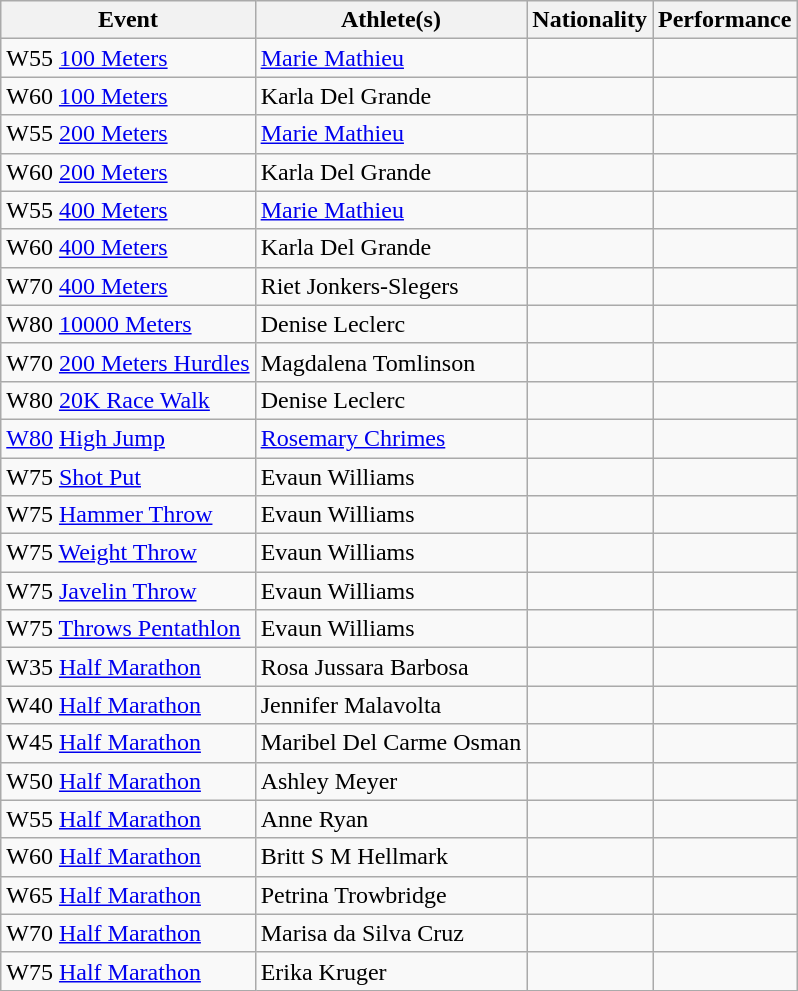<table class="wikitable">
<tr>
<th>Event</th>
<th>Athlete(s)</th>
<th>Nationality</th>
<th>Performance</th>
</tr>
<tr>
<td>W55 <a href='#'>100 Meters</a></td>
<td><a href='#'>Marie Mathieu</a></td>
<td></td>
<td></td>
</tr>
<tr>
<td>W60 <a href='#'>100 Meters</a></td>
<td>Karla Del Grande</td>
<td></td>
<td></td>
</tr>
<tr>
<td>W55 <a href='#'>200 Meters</a></td>
<td><a href='#'>Marie Mathieu</a></td>
<td></td>
<td></td>
</tr>
<tr>
<td>W60 <a href='#'>200 Meters</a></td>
<td>Karla Del Grande</td>
<td></td>
<td></td>
</tr>
<tr>
<td>W55 <a href='#'>400 Meters</a></td>
<td><a href='#'>Marie Mathieu</a></td>
<td></td>
<td></td>
</tr>
<tr>
<td>W60 <a href='#'>400 Meters</a></td>
<td>Karla Del Grande</td>
<td></td>
<td></td>
</tr>
<tr>
<td>W70 <a href='#'>400 Meters</a></td>
<td>Riet Jonkers-Slegers</td>
<td></td>
<td></td>
</tr>
<tr>
<td>W80 <a href='#'>10000 Meters</a></td>
<td>Denise Leclerc</td>
<td></td>
<td></td>
</tr>
<tr>
<td>W70 <a href='#'>200 Meters Hurdles</a></td>
<td>Magdalena Tomlinson</td>
<td></td>
<td></td>
</tr>
<tr>
<td>W80 <a href='#'>20K Race Walk</a></td>
<td>Denise Leclerc</td>
<td></td>
<td></td>
</tr>
<tr>
<td><a href='#'>W80</a> <a href='#'>High Jump</a></td>
<td><a href='#'>Rosemary Chrimes</a></td>
<td></td>
<td></td>
</tr>
<tr>
<td>W75 <a href='#'>Shot Put</a></td>
<td>Evaun Williams</td>
<td></td>
<td></td>
</tr>
<tr>
<td>W75 <a href='#'>Hammer Throw</a></td>
<td>Evaun Williams</td>
<td></td>
<td></td>
</tr>
<tr>
<td>W75 <a href='#'>Weight Throw</a></td>
<td>Evaun Williams</td>
<td></td>
<td></td>
</tr>
<tr>
<td>W75 <a href='#'>Javelin Throw</a></td>
<td>Evaun Williams</td>
<td></td>
<td></td>
</tr>
<tr>
<td>W75 <a href='#'>Throws Pentathlon</a></td>
<td>Evaun Williams</td>
<td></td>
<td></td>
</tr>
<tr>
<td>W35 <a href='#'>Half Marathon</a></td>
<td>Rosa Jussara Barbosa</td>
<td></td>
<td></td>
</tr>
<tr>
<td>W40 <a href='#'>Half Marathon</a></td>
<td>Jennifer Malavolta</td>
<td></td>
<td></td>
</tr>
<tr>
<td>W45 <a href='#'>Half Marathon</a></td>
<td>Maribel Del Carme Osman</td>
<td></td>
<td></td>
</tr>
<tr>
<td>W50 <a href='#'>Half Marathon</a></td>
<td>Ashley Meyer</td>
<td></td>
<td></td>
</tr>
<tr>
<td>W55 <a href='#'>Half Marathon</a></td>
<td>Anne Ryan</td>
<td></td>
<td></td>
</tr>
<tr>
<td>W60 <a href='#'>Half Marathon</a></td>
<td>Britt S M Hellmark</td>
<td></td>
<td></td>
</tr>
<tr>
<td>W65 <a href='#'>Half Marathon</a></td>
<td>Petrina Trowbridge</td>
<td></td>
<td></td>
</tr>
<tr>
<td>W70 <a href='#'>Half Marathon</a></td>
<td>Marisa da Silva Cruz</td>
<td></td>
<td></td>
</tr>
<tr>
<td>W75 <a href='#'>Half Marathon</a></td>
<td>Erika Kruger</td>
<td></td>
<td></td>
</tr>
</table>
